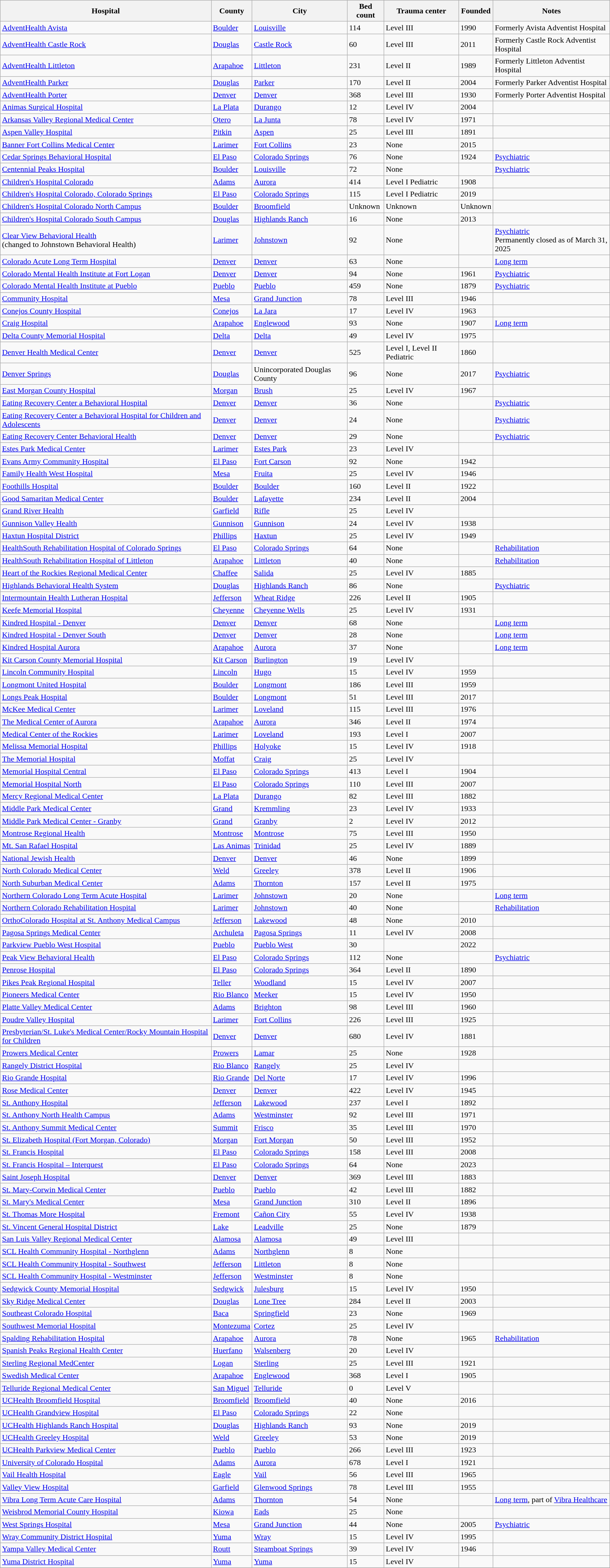<table class="wikitable sortable sticky-header">
<tr>
<th scope="col">Hospital</th>
<th scope="col">County</th>
<th scope="col">City</th>
<th scope="col">Bed count</th>
<th scope="col">Trauma center</th>
<th scope="col">Founded</th>
<th class=unsortable>Notes</th>
</tr>
<tr>
<td><a href='#'>AdventHealth Avista</a></td>
<td><a href='#'>Boulder</a></td>
<td><a href='#'>Louisville</a></td>
<td>114</td>
<td>Level III</td>
<td>1990</td>
<td>Formerly Avista Adventist Hospital</td>
</tr>
<tr>
<td><a href='#'>AdventHealth Castle Rock</a></td>
<td><a href='#'>Douglas</a></td>
<td><a href='#'>Castle Rock</a></td>
<td>60</td>
<td>Level III</td>
<td>2011</td>
<td>Formerly Castle Rock Adventist Hospital</td>
</tr>
<tr>
<td><a href='#'>AdventHealth Littleton</a></td>
<td><a href='#'>Arapahoe</a></td>
<td><a href='#'>Littleton</a></td>
<td>231</td>
<td>Level II</td>
<td>1989</td>
<td>Formerly Littleton Adventist Hospital</td>
</tr>
<tr>
<td><a href='#'>AdventHealth Parker</a></td>
<td><a href='#'>Douglas</a></td>
<td><a href='#'>Parker</a></td>
<td>170</td>
<td>Level II</td>
<td>2004</td>
<td>Formerly Parker Adventist Hospital</td>
</tr>
<tr>
<td><a href='#'>AdventHealth Porter</a></td>
<td><a href='#'>Denver</a></td>
<td><a href='#'>Denver</a></td>
<td>368</td>
<td>Level III</td>
<td>1930</td>
<td>Formerly Porter Adventist Hospital</td>
</tr>
<tr>
<td><a href='#'>Animas Surgical Hospital</a></td>
<td><a href='#'>La Plata</a></td>
<td><a href='#'>Durango</a></td>
<td>12</td>
<td>Level IV</td>
<td>2004</td>
<td></td>
</tr>
<tr>
<td><a href='#'>Arkansas Valley Regional Medical Center</a></td>
<td><a href='#'>Otero</a></td>
<td><a href='#'>La Junta</a></td>
<td>78</td>
<td>Level IV</td>
<td>1971</td>
<td></td>
</tr>
<tr>
<td><a href='#'>Aspen Valley Hospital</a></td>
<td><a href='#'>Pitkin</a></td>
<td><a href='#'>Aspen</a></td>
<td>25</td>
<td>Level III</td>
<td>1891</td>
<td></td>
</tr>
<tr>
<td><a href='#'>Banner Fort Collins Medical Center</a></td>
<td><a href='#'>Larimer</a></td>
<td><a href='#'>Fort Collins</a></td>
<td>23</td>
<td>None</td>
<td>2015</td>
<td></td>
</tr>
<tr>
<td><a href='#'>Cedar Springs Behavioral Hospital</a></td>
<td><a href='#'>El Paso</a></td>
<td><a href='#'>Colorado Springs</a></td>
<td>76</td>
<td>None</td>
<td>1924</td>
<td><a href='#'>Psychiatric</a></td>
</tr>
<tr>
<td><a href='#'>Centennial Peaks Hospital</a></td>
<td><a href='#'>Boulder</a></td>
<td><a href='#'>Louisville</a></td>
<td>72</td>
<td>None</td>
<td></td>
<td><a href='#'>Psychiatric</a></td>
</tr>
<tr>
<td><a href='#'>Children's Hospital Colorado</a></td>
<td><a href='#'>Adams</a></td>
<td><a href='#'>Aurora</a></td>
<td>414</td>
<td>Level I Pediatric</td>
<td>1908</td>
<td></td>
</tr>
<tr>
<td><a href='#'>Children's Hospital Colorado, Colorado Springs</a></td>
<td><a href='#'>El Paso</a></td>
<td><a href='#'>Colorado Springs</a></td>
<td>115</td>
<td>Level I Pediatric</td>
<td>2019</td>
<td></td>
</tr>
<tr>
<td><a href='#'>Children's Hospital Colorado North Campus</a></td>
<td><a href='#'>Boulder</a></td>
<td><a href='#'>Broomfield</a></td>
<td>Unknown</td>
<td>Unknown</td>
<td>Unknown</td>
<td></td>
</tr>
<tr>
<td><a href='#'>Children's Hospital Colorado South Campus</a></td>
<td><a href='#'>Douglas</a></td>
<td><a href='#'>Highlands Ranch</a></td>
<td>16</td>
<td>None</td>
<td>2013</td>
<td></td>
</tr>
<tr>
<td><a href='#'>Clear View Behavioral Health</a><br>(changed to Johnstown Behavioral Health)</td>
<td><a href='#'>Larimer</a></td>
<td><a href='#'>Johnstown</a></td>
<td>92</td>
<td>None</td>
<td></td>
<td><a href='#'>Psychiatric</a><br>Permanently closed as of March 31, 2025</td>
</tr>
<tr>
<td><a href='#'>Colorado Acute Long Term Hospital</a></td>
<td><a href='#'>Denver</a></td>
<td><a href='#'>Denver</a></td>
<td>63</td>
<td>None</td>
<td></td>
<td><a href='#'>Long term</a></td>
</tr>
<tr>
<td><a href='#'>Colorado Mental Health Institute at Fort Logan</a></td>
<td><a href='#'>Denver</a></td>
<td><a href='#'>Denver</a></td>
<td>94</td>
<td>None</td>
<td>1961</td>
<td><a href='#'>Psychiatric</a></td>
</tr>
<tr>
<td><a href='#'>Colorado Mental Health Institute at Pueblo</a></td>
<td><a href='#'>Pueblo</a></td>
<td><a href='#'>Pueblo</a></td>
<td>459</td>
<td>None</td>
<td>1879</td>
<td><a href='#'>Psychiatric</a></td>
</tr>
<tr>
<td><a href='#'>Community Hospital</a></td>
<td><a href='#'>Mesa</a></td>
<td><a href='#'>Grand Junction</a></td>
<td>78</td>
<td>Level III</td>
<td>1946</td>
<td></td>
</tr>
<tr>
<td><a href='#'>Conejos County Hospital</a></td>
<td><a href='#'>Conejos</a></td>
<td><a href='#'>La Jara</a></td>
<td>17</td>
<td>Level IV</td>
<td>1963</td>
<td></td>
</tr>
<tr>
<td><a href='#'>Craig Hospital</a></td>
<td><a href='#'>Arapahoe</a></td>
<td><a href='#'>Englewood</a></td>
<td>93</td>
<td>None</td>
<td>1907</td>
<td><a href='#'>Long term</a></td>
</tr>
<tr>
<td><a href='#'>Delta County Memorial Hospital</a></td>
<td><a href='#'>Delta</a></td>
<td><a href='#'>Delta</a></td>
<td>49</td>
<td>Level IV</td>
<td>1975</td>
<td></td>
</tr>
<tr>
<td><a href='#'>Denver Health Medical Center</a></td>
<td><a href='#'>Denver</a></td>
<td><a href='#'>Denver</a></td>
<td>525</td>
<td>Level I, Level II Pediatric</td>
<td>1860</td>
<td></td>
</tr>
<tr>
<td><a href='#'>Denver Springs</a></td>
<td><a href='#'>Douglas</a></td>
<td>Unincorporated Douglas County</td>
<td>96</td>
<td>None</td>
<td>2017</td>
<td><a href='#'>Psychiatric</a></td>
</tr>
<tr>
<td><a href='#'>East Morgan County Hospital</a></td>
<td><a href='#'>Morgan</a></td>
<td><a href='#'>Brush</a></td>
<td>25</td>
<td>Level IV</td>
<td>1967</td>
<td></td>
</tr>
<tr>
<td><a href='#'>Eating Recovery Center a Behavioral Hospital</a></td>
<td><a href='#'>Denver</a></td>
<td><a href='#'>Denver</a></td>
<td>36</td>
<td>None</td>
<td></td>
<td><a href='#'>Psychiatric</a></td>
</tr>
<tr>
<td><a href='#'>Eating Recovery Center a Behavioral Hospital for Children and Adolescents</a></td>
<td><a href='#'>Denver</a></td>
<td><a href='#'>Denver</a></td>
<td>24</td>
<td>None</td>
<td></td>
<td><a href='#'>Psychiatric</a></td>
</tr>
<tr>
<td><a href='#'>Eating Recovery Center Behavioral Health</a></td>
<td><a href='#'>Denver</a></td>
<td><a href='#'>Denver</a></td>
<td>29</td>
<td>None</td>
<td></td>
<td><a href='#'>Psychiatric</a></td>
</tr>
<tr>
<td><a href='#'>Estes Park Medical Center</a></td>
<td><a href='#'>Larimer</a></td>
<td><a href='#'>Estes Park</a></td>
<td>23</td>
<td>Level IV</td>
<td></td>
<td></td>
</tr>
<tr>
<td><a href='#'>Evans Army Community Hospital</a></td>
<td><a href='#'>El Paso</a></td>
<td><a href='#'>Fort Carson</a></td>
<td>92</td>
<td>None</td>
<td>1942</td>
<td></td>
</tr>
<tr>
<td><a href='#'>Family Health West Hospital</a></td>
<td><a href='#'>Mesa</a></td>
<td><a href='#'>Fruita</a></td>
<td>25</td>
<td>Level IV</td>
<td>1946</td>
<td></td>
</tr>
<tr>
<td><a href='#'>Foothills Hospital</a></td>
<td><a href='#'>Boulder</a></td>
<td><a href='#'>Boulder</a></td>
<td>160</td>
<td>Level II</td>
<td>1922</td>
<td></td>
</tr>
<tr>
<td><a href='#'>Good Samaritan Medical Center</a></td>
<td><a href='#'>Boulder</a></td>
<td><a href='#'>Lafayette</a></td>
<td>234</td>
<td>Level II</td>
<td>2004</td>
<td></td>
</tr>
<tr>
<td><a href='#'>Grand River Health</a></td>
<td><a href='#'>Garfield</a></td>
<td><a href='#'>Rifle</a></td>
<td>25</td>
<td>Level IV</td>
<td></td>
<td></td>
</tr>
<tr>
<td><a href='#'>Gunnison Valley Health</a></td>
<td><a href='#'>Gunnison</a></td>
<td><a href='#'>Gunnison</a></td>
<td>24</td>
<td>Level IV</td>
<td>1938</td>
<td></td>
</tr>
<tr>
<td><a href='#'>Haxtun Hospital District</a></td>
<td><a href='#'>Phillips</a></td>
<td><a href='#'>Haxtun</a></td>
<td>25</td>
<td>Level IV</td>
<td>1949</td>
<td></td>
</tr>
<tr>
<td><a href='#'>HealthSouth Rehabilitation Hospital of Colorado Springs</a></td>
<td><a href='#'>El Paso</a></td>
<td><a href='#'>Colorado Springs</a></td>
<td>64</td>
<td>None</td>
<td></td>
<td><a href='#'>Rehabilitation</a></td>
</tr>
<tr>
<td><a href='#'>HealthSouth Rehabilitation Hospital of Littleton</a></td>
<td><a href='#'>Arapahoe</a></td>
<td><a href='#'>Littleton</a></td>
<td>40</td>
<td>None</td>
<td></td>
<td><a href='#'>Rehabilitation</a></td>
</tr>
<tr>
<td><a href='#'>Heart of the Rockies Regional Medical Center</a></td>
<td><a href='#'>Chaffee</a></td>
<td><a href='#'>Salida</a></td>
<td>25</td>
<td>Level IV</td>
<td>1885</td>
<td></td>
</tr>
<tr>
<td><a href='#'>Highlands Behavioral Health System</a></td>
<td><a href='#'>Douglas</a></td>
<td><a href='#'>Highlands Ranch</a></td>
<td>86</td>
<td>None</td>
<td></td>
<td><a href='#'>Psychiatric</a></td>
</tr>
<tr>
<td><a href='#'>Intermountain Health Lutheran Hospital</a></td>
<td><a href='#'>Jefferson</a></td>
<td><a href='#'>Wheat Ridge</a></td>
<td>226</td>
<td>Level II</td>
<td>1905</td>
<td></td>
</tr>
<tr>
<td><a href='#'>Keefe Memorial Hospital</a></td>
<td><a href='#'>Cheyenne</a></td>
<td><a href='#'>Cheyenne Wells</a></td>
<td>25</td>
<td>Level IV</td>
<td>1931</td>
<td></td>
</tr>
<tr>
<td><a href='#'>Kindred Hospital - Denver</a></td>
<td><a href='#'>Denver</a></td>
<td><a href='#'>Denver</a></td>
<td>68</td>
<td>None</td>
<td></td>
<td><a href='#'>Long term</a></td>
</tr>
<tr>
<td><a href='#'>Kindred Hospital - Denver South</a></td>
<td><a href='#'>Denver</a></td>
<td><a href='#'>Denver</a></td>
<td>28</td>
<td>None</td>
<td></td>
<td><a href='#'>Long term</a></td>
</tr>
<tr>
<td><a href='#'>Kindred Hospital Aurora</a></td>
<td><a href='#'>Arapahoe</a></td>
<td><a href='#'>Aurora</a></td>
<td>37</td>
<td>None</td>
<td></td>
<td><a href='#'>Long term</a></td>
</tr>
<tr>
<td><a href='#'>Kit Carson County Memorial Hospital</a></td>
<td><a href='#'>Kit Carson</a></td>
<td><a href='#'>Burlington</a></td>
<td>19</td>
<td>Level IV</td>
<td></td>
<td></td>
</tr>
<tr>
<td><a href='#'>Lincoln Community Hospital</a></td>
<td><a href='#'>Lincoln</a></td>
<td><a href='#'>Hugo</a></td>
<td>15</td>
<td>Level IV</td>
<td>1959</td>
<td></td>
</tr>
<tr>
<td><a href='#'>Longmont United Hospital</a></td>
<td><a href='#'>Boulder</a></td>
<td><a href='#'>Longmont</a></td>
<td>186</td>
<td>Level III</td>
<td>1959</td>
<td></td>
</tr>
<tr>
<td><a href='#'>Longs Peak Hospital</a></td>
<td><a href='#'>Boulder</a></td>
<td><a href='#'>Longmont</a></td>
<td>51</td>
<td>Level III</td>
<td>2017</td>
<td></td>
</tr>
<tr>
<td><a href='#'>McKee Medical Center</a></td>
<td><a href='#'>Larimer</a></td>
<td><a href='#'>Loveland</a></td>
<td>115</td>
<td>Level III</td>
<td>1976</td>
<td></td>
</tr>
<tr>
<td><a href='#'>The Medical Center of Aurora</a></td>
<td><a href='#'>Arapahoe</a></td>
<td><a href='#'>Aurora</a></td>
<td>346</td>
<td>Level II</td>
<td>1974</td>
<td></td>
</tr>
<tr>
<td><a href='#'>Medical Center of the Rockies</a></td>
<td><a href='#'>Larimer</a></td>
<td><a href='#'>Loveland</a></td>
<td>193</td>
<td>Level I</td>
<td>2007</td>
<td></td>
</tr>
<tr>
<td><a href='#'>Melissa Memorial Hospital</a></td>
<td><a href='#'>Phillips</a></td>
<td><a href='#'>Holyoke</a></td>
<td>15</td>
<td>Level IV</td>
<td>1918</td>
<td></td>
</tr>
<tr>
<td><a href='#'>The Memorial Hospital</a></td>
<td><a href='#'>Moffat</a></td>
<td><a href='#'>Craig</a></td>
<td>25</td>
<td>Level IV</td>
<td></td>
<td></td>
</tr>
<tr>
<td><a href='#'>Memorial Hospital Central</a></td>
<td><a href='#'>El Paso</a></td>
<td><a href='#'>Colorado Springs</a></td>
<td>413</td>
<td>Level I</td>
<td>1904</td>
<td></td>
</tr>
<tr>
<td><a href='#'>Memorial Hospital North</a></td>
<td><a href='#'>El Paso</a></td>
<td><a href='#'>Colorado Springs</a></td>
<td>110</td>
<td>Level III</td>
<td>2007</td>
<td></td>
</tr>
<tr>
<td><a href='#'>Mercy Regional Medical Center</a></td>
<td><a href='#'>La Plata</a></td>
<td><a href='#'>Durango</a></td>
<td>82</td>
<td>Level III</td>
<td>1882</td>
<td></td>
</tr>
<tr>
<td><a href='#'>Middle Park Medical Center</a></td>
<td><a href='#'>Grand</a></td>
<td><a href='#'>Kremmling</a></td>
<td>23</td>
<td>Level IV</td>
<td>1933</td>
<td></td>
</tr>
<tr>
<td><a href='#'>Middle Park Medical Center - Granby</a></td>
<td><a href='#'>Grand</a></td>
<td><a href='#'>Granby</a></td>
<td>2</td>
<td>Level IV</td>
<td>2012</td>
<td></td>
</tr>
<tr>
<td><a href='#'>Montrose Regional Health</a></td>
<td><a href='#'>Montrose</a></td>
<td><a href='#'>Montrose</a></td>
<td>75</td>
<td>Level III</td>
<td>1950</td>
<td></td>
</tr>
<tr>
<td><a href='#'>Mt. San Rafael Hospital</a></td>
<td><a href='#'>Las Animas</a></td>
<td><a href='#'>Trinidad</a></td>
<td>25</td>
<td>Level IV</td>
<td>1889</td>
<td></td>
</tr>
<tr>
<td><a href='#'>National Jewish Health</a></td>
<td><a href='#'>Denver</a></td>
<td><a href='#'>Denver</a></td>
<td>46</td>
<td>None</td>
<td>1899</td>
<td></td>
</tr>
<tr>
<td><a href='#'>North Colorado Medical Center</a></td>
<td><a href='#'>Weld</a></td>
<td><a href='#'>Greeley</a></td>
<td>378</td>
<td>Level II</td>
<td>1906</td>
<td></td>
</tr>
<tr>
<td><a href='#'>North Suburban Medical Center</a></td>
<td><a href='#'>Adams</a></td>
<td><a href='#'>Thornton</a></td>
<td>157</td>
<td>Level II</td>
<td>1975</td>
<td></td>
</tr>
<tr>
<td><a href='#'>Northern Colorado Long Term Acute Hospital</a></td>
<td><a href='#'>Larimer</a></td>
<td><a href='#'>Johnstown</a></td>
<td>20</td>
<td>None</td>
<td></td>
<td><a href='#'>Long term</a></td>
</tr>
<tr>
<td><a href='#'>Northern Colorado Rehabilitation Hospital</a></td>
<td><a href='#'>Larimer</a></td>
<td><a href='#'>Johnstown</a></td>
<td>40</td>
<td>None</td>
<td></td>
<td><a href='#'>Rehabilitation</a></td>
</tr>
<tr>
<td><a href='#'>OrthoColorado Hospital at St. Anthony Medical Campus</a></td>
<td><a href='#'>Jefferson</a></td>
<td><a href='#'>Lakewood</a></td>
<td>48</td>
<td>None</td>
<td>2010</td>
<td></td>
</tr>
<tr>
<td><a href='#'>Pagosa Springs Medical Center</a></td>
<td><a href='#'>Archuleta</a></td>
<td><a href='#'>Pagosa Springs</a></td>
<td>11</td>
<td>Level IV</td>
<td>2008</td>
<td></td>
</tr>
<tr>
<td><a href='#'>Parkview Pueblo West Hospital</a></td>
<td><a href='#'>Pueblo</a></td>
<td><a href='#'>Pueblo West</a></td>
<td>30</td>
<td></td>
<td>2022</td>
<td></td>
</tr>
<tr>
<td><a href='#'>Peak View Behavioral Health</a></td>
<td><a href='#'>El Paso</a></td>
<td><a href='#'>Colorado Springs</a></td>
<td>112</td>
<td>None</td>
<td></td>
<td><a href='#'>Psychiatric</a></td>
</tr>
<tr>
<td><a href='#'>Penrose Hospital</a></td>
<td><a href='#'>El Paso</a></td>
<td><a href='#'>Colorado Springs</a></td>
<td>364</td>
<td>Level II</td>
<td>1890</td>
<td></td>
</tr>
<tr>
<td><a href='#'>Pikes Peak Regional Hospital</a></td>
<td><a href='#'>Teller</a></td>
<td><a href='#'>Woodland</a></td>
<td>15</td>
<td>Level IV</td>
<td>2007</td>
<td></td>
</tr>
<tr>
<td><a href='#'>Pioneers Medical Center</a></td>
<td><a href='#'>Rio Blanco</a></td>
<td><a href='#'>Meeker</a></td>
<td>15</td>
<td>Level IV</td>
<td>1950</td>
<td></td>
</tr>
<tr>
<td><a href='#'>Platte Valley Medical Center</a></td>
<td><a href='#'>Adams</a></td>
<td><a href='#'>Brighton</a></td>
<td>98</td>
<td>Level III</td>
<td>1960</td>
<td></td>
</tr>
<tr>
<td><a href='#'>Poudre Valley Hospital</a></td>
<td><a href='#'>Larimer</a></td>
<td><a href='#'>Fort Collins</a></td>
<td>226</td>
<td>Level III</td>
<td>1925</td>
<td></td>
</tr>
<tr>
<td><a href='#'>Presbyterian/St. Luke's Medical Center/Rocky Mountain Hospital for Children </a></td>
<td><a href='#'>Denver</a></td>
<td><a href='#'>Denver</a></td>
<td>680</td>
<td>Level IV</td>
<td>1881</td>
<td></td>
</tr>
<tr>
<td><a href='#'>Prowers Medical Center</a></td>
<td><a href='#'>Prowers</a></td>
<td><a href='#'>Lamar</a></td>
<td>25</td>
<td>None</td>
<td>1928</td>
<td></td>
</tr>
<tr>
<td><a href='#'>Rangely District Hospital</a></td>
<td><a href='#'>Rio Blanco</a></td>
<td><a href='#'>Rangely</a></td>
<td>25</td>
<td>Level IV</td>
<td></td>
<td></td>
</tr>
<tr>
<td><a href='#'>Rio Grande Hospital</a></td>
<td><a href='#'>Rio Grande</a></td>
<td><a href='#'>Del Norte</a></td>
<td>17</td>
<td>Level IV</td>
<td>1996</td>
<td></td>
</tr>
<tr>
<td><a href='#'>Rose Medical Center</a></td>
<td><a href='#'>Denver</a></td>
<td><a href='#'>Denver</a></td>
<td>422</td>
<td>Level IV</td>
<td>1945</td>
<td></td>
</tr>
<tr>
<td><a href='#'>St. Anthony Hospital</a></td>
<td><a href='#'>Jefferson</a></td>
<td><a href='#'>Lakewood</a></td>
<td>237</td>
<td>Level I</td>
<td>1892</td>
<td></td>
</tr>
<tr>
<td><a href='#'>St. Anthony North Health Campus</a></td>
<td><a href='#'>Adams</a></td>
<td><a href='#'>Westminster</a></td>
<td>92</td>
<td>Level III</td>
<td>1971</td>
<td></td>
</tr>
<tr>
<td><a href='#'>St. Anthony Summit Medical Center</a></td>
<td><a href='#'>Summit</a></td>
<td><a href='#'>Frisco</a></td>
<td>35</td>
<td>Level III</td>
<td>1970</td>
<td></td>
</tr>
<tr>
<td><a href='#'>St. Elizabeth Hospital (Fort Morgan, Colorado)</a></td>
<td><a href='#'>Morgan</a></td>
<td><a href='#'>Fort Morgan</a></td>
<td>50</td>
<td>Level III</td>
<td>1952</td>
<td></td>
</tr>
<tr>
<td><a href='#'>St. Francis Hospital</a></td>
<td><a href='#'>El Paso</a></td>
<td><a href='#'>Colorado Springs</a></td>
<td>158</td>
<td>Level III</td>
<td>2008</td>
<td></td>
</tr>
<tr>
<td><a href='#'>St. Francis Hospital – Interquest</a></td>
<td><a href='#'>El Paso</a></td>
<td><a href='#'>Colorado Springs</a></td>
<td>64</td>
<td>None</td>
<td>2023</td>
<td></td>
</tr>
<tr>
<td><a href='#'>Saint Joseph Hospital</a></td>
<td><a href='#'>Denver</a></td>
<td><a href='#'>Denver</a></td>
<td>369</td>
<td>Level III</td>
<td>1883</td>
<td></td>
</tr>
<tr>
<td><a href='#'>St. Mary-Corwin Medical Center</a></td>
<td><a href='#'>Pueblo</a></td>
<td><a href='#'>Pueblo</a></td>
<td>42</td>
<td>Level III</td>
<td>1882</td>
<td></td>
</tr>
<tr>
<td><a href='#'>St. Mary's Medical Center</a></td>
<td><a href='#'>Mesa</a></td>
<td><a href='#'>Grand Junction</a></td>
<td>310</td>
<td>Level II</td>
<td>1896</td>
<td></td>
</tr>
<tr>
<td><a href='#'>St. Thomas More Hospital</a></td>
<td><a href='#'>Fremont</a></td>
<td><a href='#'>Cañon City</a></td>
<td>55</td>
<td>Level IV</td>
<td>1938</td>
<td></td>
</tr>
<tr>
<td><a href='#'>St. Vincent General Hospital District</a></td>
<td><a href='#'>Lake</a></td>
<td><a href='#'>Leadville</a></td>
<td>25</td>
<td>None</td>
<td>1879</td>
<td></td>
</tr>
<tr>
<td><a href='#'>San Luis Valley Regional Medical Center</a></td>
<td><a href='#'>Alamosa</a></td>
<td><a href='#'>Alamosa</a></td>
<td>49</td>
<td>Level III</td>
<td></td>
</tr>
<tr>
<td><a href='#'>SCL Health Community Hospital - Northglenn</a></td>
<td><a href='#'>Adams</a></td>
<td><a href='#'>Northglenn</a></td>
<td>8</td>
<td>None</td>
<td></td>
<td></td>
</tr>
<tr>
<td><a href='#'>SCL Health Community Hospital - Southwest</a></td>
<td><a href='#'>Jefferson</a></td>
<td><a href='#'>Littleton</a></td>
<td>8</td>
<td>None</td>
<td></td>
<td></td>
</tr>
<tr>
<td><a href='#'>SCL Health Community Hospital - Westminster</a></td>
<td><a href='#'>Jefferson</a></td>
<td><a href='#'>Westminster</a></td>
<td>8</td>
<td>None</td>
<td></td>
<td></td>
</tr>
<tr>
<td><a href='#'>Sedgwick County Memorial Hospital</a></td>
<td><a href='#'>Sedgwick</a></td>
<td><a href='#'>Julesburg</a></td>
<td>15</td>
<td>Level IV</td>
<td>1950</td>
<td></td>
</tr>
<tr>
<td><a href='#'>Sky Ridge Medical Center</a></td>
<td><a href='#'>Douglas</a></td>
<td><a href='#'>Lone Tree</a></td>
<td>284</td>
<td>Level II</td>
<td>2003</td>
<td></td>
</tr>
<tr>
<td><a href='#'>Southeast Colorado Hospital</a></td>
<td><a href='#'>Baca</a></td>
<td><a href='#'>Springfield</a></td>
<td>23</td>
<td>None</td>
<td>1969</td>
<td></td>
</tr>
<tr>
<td><a href='#'>Southwest Memorial Hospital</a></td>
<td><a href='#'>Montezuma</a></td>
<td><a href='#'>Cortez</a></td>
<td>25</td>
<td>Level IV</td>
<td></td>
<td></td>
</tr>
<tr>
<td><a href='#'>Spalding Rehabilitation Hospital</a></td>
<td><a href='#'>Arapahoe</a></td>
<td><a href='#'>Aurora</a></td>
<td>78</td>
<td>None</td>
<td>1965</td>
<td><a href='#'>Rehabilitation</a></td>
</tr>
<tr>
<td><a href='#'>Spanish Peaks Regional Health Center</a></td>
<td><a href='#'>Huerfano</a></td>
<td><a href='#'>Walsenberg</a></td>
<td>20</td>
<td>Level IV</td>
<td></td>
<td></td>
</tr>
<tr>
<td><a href='#'>Sterling Regional MedCenter</a></td>
<td><a href='#'>Logan</a></td>
<td><a href='#'>Sterling</a></td>
<td>25</td>
<td>Level III</td>
<td>1921</td>
<td></td>
</tr>
<tr>
<td><a href='#'>Swedish Medical Center</a></td>
<td><a href='#'>Arapahoe</a></td>
<td><a href='#'>Englewood</a></td>
<td>368</td>
<td>Level I</td>
<td>1905</td>
<td></td>
</tr>
<tr>
<td><a href='#'>Telluride Regional Medical Center</a></td>
<td><a href='#'>San Miguel</a></td>
<td><a href='#'>Telluride</a></td>
<td>0</td>
<td>Level V</td>
<td></td>
<td></td>
</tr>
<tr>
<td><a href='#'>UCHealth Broomfield Hospital</a></td>
<td><a href='#'>Broomfield</a></td>
<td><a href='#'>Broomfield</a></td>
<td>40</td>
<td>None</td>
<td>2016</td>
<td></td>
</tr>
<tr>
<td><a href='#'>UCHealth Grandview Hospital</a></td>
<td><a href='#'>El Paso</a></td>
<td><a href='#'>Colorado Springs</a></td>
<td>22</td>
<td>None</td>
<td></td>
<td></td>
</tr>
<tr>
<td><a href='#'>UCHealth Highlands Ranch Hospital</a></td>
<td><a href='#'>Douglas</a></td>
<td><a href='#'>Highlands Ranch</a></td>
<td>93</td>
<td>None</td>
<td>2019</td>
<td></td>
</tr>
<tr>
<td><a href='#'>UCHealth Greeley Hospital</a></td>
<td><a href='#'>Weld</a></td>
<td><a href='#'>Greeley</a></td>
<td>53</td>
<td>None</td>
<td>2019</td>
<td></td>
</tr>
<tr>
<td><a href='#'>UCHealth Parkview Medical Center</a></td>
<td><a href='#'>Pueblo</a></td>
<td><a href='#'>Pueblo</a></td>
<td>266</td>
<td>Level III</td>
<td>1923</td>
<td></td>
</tr>
<tr>
<td><a href='#'>University of Colorado Hospital</a></td>
<td><a href='#'>Adams</a></td>
<td><a href='#'>Aurora</a></td>
<td>678</td>
<td>Level I</td>
<td>1921</td>
<td></td>
</tr>
<tr>
<td><a href='#'>Vail Health Hospital</a></td>
<td><a href='#'>Eagle</a></td>
<td><a href='#'>Vail</a></td>
<td>56</td>
<td>Level III</td>
<td>1965</td>
<td></td>
</tr>
<tr>
<td><a href='#'>Valley View Hospital</a></td>
<td><a href='#'>Garfield</a></td>
<td><a href='#'>Glenwood Springs</a></td>
<td>78</td>
<td>Level III</td>
<td>1955</td>
<td></td>
</tr>
<tr>
<td><a href='#'>Vibra Long Term Acute Care Hospital</a></td>
<td><a href='#'>Adams</a></td>
<td><a href='#'>Thornton</a></td>
<td>54</td>
<td>None</td>
<td></td>
<td><a href='#'>Long term</a>, part of <a href='#'>Vibra Healthcare</a></td>
</tr>
<tr>
<td><a href='#'>Weisbrod Memorial County Hospital</a></td>
<td><a href='#'>Kiowa</a></td>
<td><a href='#'>Eads</a></td>
<td>25</td>
<td>None</td>
<td></td>
<td></td>
</tr>
<tr>
<td><a href='#'>West Springs Hospital</a></td>
<td><a href='#'>Mesa</a></td>
<td><a href='#'>Grand Junction</a></td>
<td>44</td>
<td>None</td>
<td>2005</td>
<td><a href='#'>Psychiatric</a></td>
</tr>
<tr>
<td><a href='#'>Wray Community District Hospital</a></td>
<td><a href='#'>Yuma</a></td>
<td><a href='#'>Wray</a></td>
<td>15</td>
<td>Level IV</td>
<td>1995</td>
<td></td>
</tr>
<tr>
<td><a href='#'>Yampa Valley Medical Center</a></td>
<td><a href='#'>Routt</a></td>
<td><a href='#'>Steamboat Springs</a></td>
<td>39</td>
<td>Level IV</td>
<td>1946</td>
<td></td>
</tr>
<tr>
<td><a href='#'>Yuma District Hospital</a></td>
<td><a href='#'>Yuma</a></td>
<td><a href='#'>Yuma</a></td>
<td>15</td>
<td>Level IV</td>
<td></td>
<td></td>
</tr>
<tr>
</tr>
</table>
